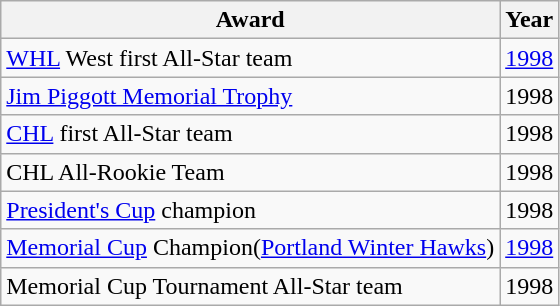<table class="wikitable">
<tr>
<th>Award</th>
<th>Year</th>
</tr>
<tr>
<td><a href='#'>WHL</a> West first All-Star team</td>
<td><a href='#'>1998</a></td>
</tr>
<tr>
<td><a href='#'>Jim Piggott Memorial Trophy</a></td>
<td>1998</td>
</tr>
<tr>
<td><a href='#'>CHL</a> first All-Star team</td>
<td>1998</td>
</tr>
<tr>
<td>CHL All-Rookie Team</td>
<td>1998</td>
</tr>
<tr>
<td><a href='#'>President's Cup</a> champion</td>
<td>1998</td>
</tr>
<tr>
<td><a href='#'>Memorial Cup</a> Champion(<a href='#'>Portland Winter Hawks</a>)</td>
<td><a href='#'>1998</a></td>
</tr>
<tr>
<td>Memorial Cup Tournament All-Star team</td>
<td>1998</td>
</tr>
</table>
